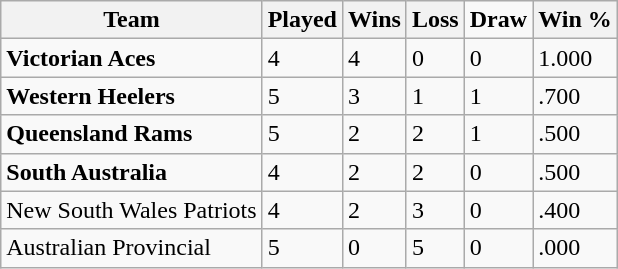<table class="wikitable">
<tr>
<th>Team</th>
<th>Played</th>
<th>Wins</th>
<th>Loss</th>
<td><strong>Draw</strong></td>
<th>Win %</th>
</tr>
<tr>
<td><strong>Victorian Aces</strong></td>
<td>4</td>
<td>4</td>
<td>0</td>
<td>0</td>
<td>1.000</td>
</tr>
<tr>
<td><strong>Western Heelers</strong></td>
<td>5</td>
<td>3</td>
<td>1</td>
<td>1</td>
<td>.700</td>
</tr>
<tr>
<td><strong>Queensland Rams</strong></td>
<td>5</td>
<td>2</td>
<td>2</td>
<td>1</td>
<td>.500</td>
</tr>
<tr>
<td><strong>South Australia</strong></td>
<td>4</td>
<td>2</td>
<td>2</td>
<td>0</td>
<td>.500</td>
</tr>
<tr>
<td>New South Wales Patriots</td>
<td>4</td>
<td>2</td>
<td>3</td>
<td>0</td>
<td>.400</td>
</tr>
<tr>
<td>Australian Provincial</td>
<td>5</td>
<td>0</td>
<td>5</td>
<td>0</td>
<td>.000</td>
</tr>
</table>
